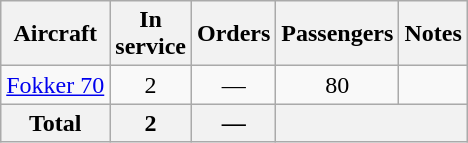<table class="wikitable" style="margin:0.5em auto;text-align:center">
<tr>
<th>Aircraft</th>
<th>In <br> service</th>
<th>Orders</th>
<th>Passengers</th>
<th>Notes</th>
</tr>
<tr>
<td><a href='#'>Fokker 70</a></td>
<td>2</td>
<td>—</td>
<td>80</td>
<td></td>
</tr>
<tr>
<th>Total</th>
<th>2</th>
<th>—</th>
<th colspan=2></th>
</tr>
</table>
